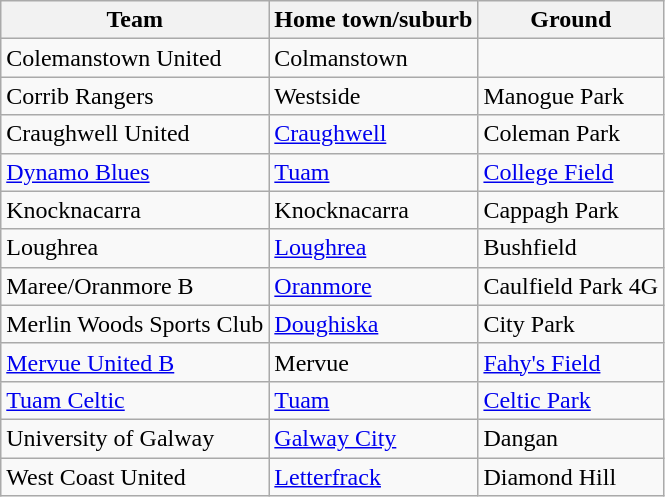<table class="wikitable sortable">
<tr>
<th>Team</th>
<th>Home town/suburb</th>
<th>Ground</th>
</tr>
<tr>
<td>Colemanstown United</td>
<td>Colmanstown</td>
<td></td>
</tr>
<tr>
<td>Corrib Rangers</td>
<td>Westside</td>
<td>Manogue Park</td>
</tr>
<tr>
<td>Craughwell United</td>
<td><a href='#'>Craughwell</a></td>
<td>Coleman Park</td>
</tr>
<tr>
<td><a href='#'>Dynamo Blues</a></td>
<td><a href='#'>Tuam</a></td>
<td><a href='#'>College Field</a></td>
</tr>
<tr>
<td>Knocknacarra</td>
<td>Knocknacarra</td>
<td>Cappagh Park</td>
</tr>
<tr>
<td>Loughrea</td>
<td><a href='#'>Loughrea</a></td>
<td>Bushfield</td>
</tr>
<tr>
<td>Maree/Oranmore B</td>
<td><a href='#'>Oranmore</a></td>
<td>Caulfield Park 4G</td>
</tr>
<tr>
<td>Merlin Woods Sports Club</td>
<td><a href='#'>Doughiska</a></td>
<td>City Park</td>
</tr>
<tr>
<td><a href='#'>Mervue United B</a></td>
<td>Mervue</td>
<td><a href='#'>Fahy's Field</a></td>
</tr>
<tr>
<td><a href='#'>Tuam Celtic</a></td>
<td><a href='#'>Tuam</a></td>
<td><a href='#'>Celtic Park</a></td>
</tr>
<tr>
<td>University of Galway</td>
<td><a href='#'>Galway City</a></td>
<td>Dangan</td>
</tr>
<tr>
<td>West Coast United</td>
<td><a href='#'>Letterfrack</a></td>
<td>Diamond Hill</td>
</tr>
</table>
